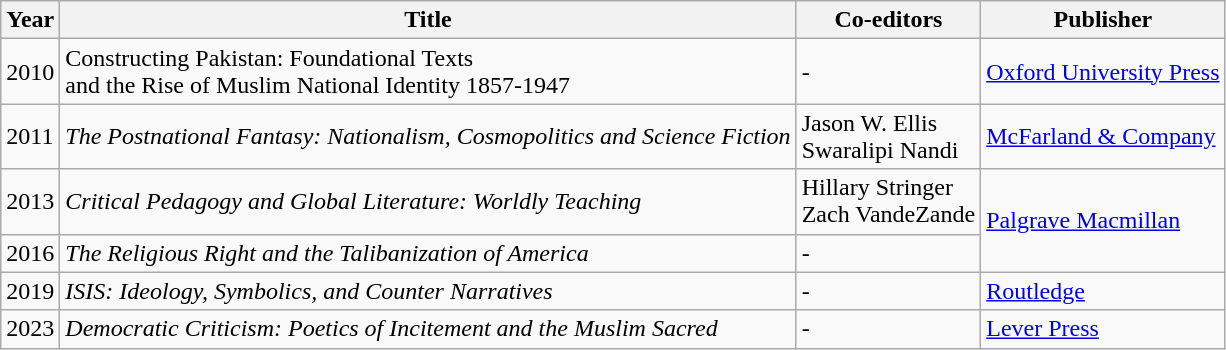<table class="wikitable">
<tr>
<th>Year</th>
<th>Title</th>
<th>Co-editors</th>
<th>Publisher</th>
</tr>
<tr>
<td>2010</td>
<td>Constructing Pakistan: Foundational Texts<br>and the Rise of Muslim National Identity 1857-1947</td>
<td>-</td>
<td><a href='#'>Oxford University Press</a></td>
</tr>
<tr>
<td>2011</td>
<td><em>The Postnational Fantasy: Nationalism, Cosmopolitics and Science Fiction</em></td>
<td>Jason W. Ellis<br>Swaralipi Nandi</td>
<td><a href='#'>McFarland & Company</a></td>
</tr>
<tr>
<td>2013</td>
<td><em>Critical Pedagogy and Global Literature: Worldly Teaching</em></td>
<td>Hillary Stringer<br>Zach VandeZande</td>
<td rowspan="2"><a href='#'>Palgrave Macmillan</a></td>
</tr>
<tr>
<td>2016</td>
<td><em> The Religious Right and the Talibanization of America</em></td>
<td>-</td>
</tr>
<tr>
<td>2019</td>
<td><em> ISIS: Ideology, Symbolics, and Counter Narratives</em></td>
<td>-</td>
<td><a href='#'>Routledge</a></td>
</tr>
<tr>
<td>2023</td>
<td><em>Democratic Criticism: Poetics of Incitement and the Muslim Sacred</em></td>
<td>-</td>
<td><a href='#'>Lever Press</a></td>
</tr>
</table>
